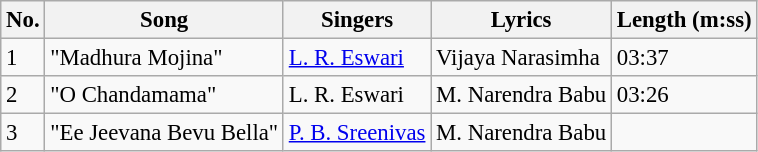<table class="wikitable" style="font-size:95%;">
<tr>
<th>No.</th>
<th>Song</th>
<th>Singers</th>
<th>Lyrics</th>
<th>Length (m:ss)</th>
</tr>
<tr>
<td>1</td>
<td>"Madhura Mojina"</td>
<td><a href='#'>L. R. Eswari</a></td>
<td>Vijaya Narasimha</td>
<td>03:37</td>
</tr>
<tr>
<td>2</td>
<td>"O Chandamama"</td>
<td>L. R. Eswari</td>
<td>M. Narendra Babu</td>
<td>03:26</td>
</tr>
<tr>
<td>3</td>
<td>"Ee Jeevana Bevu Bella"</td>
<td><a href='#'>P. B. Sreenivas</a></td>
<td>M. Narendra Babu</td>
<td></td>
</tr>
</table>
